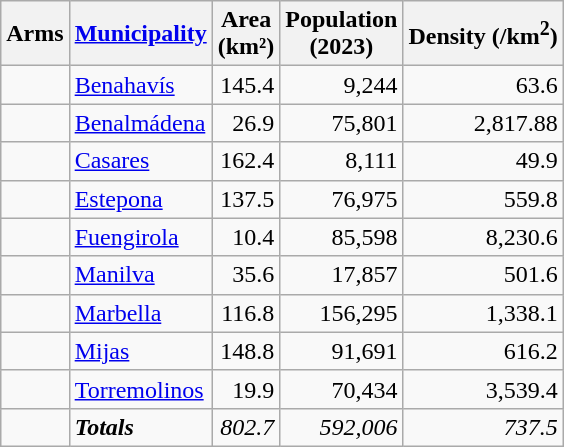<table class="wikitable sortable">
<tr>
<th>Arms</th>
<th><a href='#'>Municipality</a></th>
<th>Area<br>(km²)</th>
<th>Population<br>(2023)</th>
<th>Density (/km<sup>2</sup>)</th>
</tr>
<tr>
<td></td>
<td><a href='#'>Benahavís</a></td>
<td align="right">145.4</td>
<td align="right">9,244</td>
<td align="right">63.6</td>
</tr>
<tr>
<td></td>
<td><a href='#'>Benalmádena</a></td>
<td align="right">26.9</td>
<td align="right">75,801</td>
<td align="right">2,817.88</td>
</tr>
<tr>
<td></td>
<td><a href='#'>Casares</a></td>
<td align="right">162.4</td>
<td align="right">8,111</td>
<td align="right">49.9</td>
</tr>
<tr>
<td></td>
<td><a href='#'>Estepona</a></td>
<td align="right">137.5</td>
<td align="right">76,975</td>
<td align="right">559.8</td>
</tr>
<tr>
<td></td>
<td><a href='#'>Fuengirola</a></td>
<td align="right">10.4</td>
<td align="right">85,598</td>
<td align="right">8,230.6</td>
</tr>
<tr>
<td></td>
<td><a href='#'>Manilva</a></td>
<td align="right">35.6</td>
<td align="right">17,857</td>
<td align="right">501.6</td>
</tr>
<tr>
<td></td>
<td><a href='#'>Marbella</a></td>
<td align="right">116.8</td>
<td align="right">156,295</td>
<td align="right">1,338.1</td>
</tr>
<tr>
<td></td>
<td><a href='#'>Mijas</a></td>
<td align="right">148.8</td>
<td align="right">91,691</td>
<td align="right">616.2</td>
</tr>
<tr>
<td></td>
<td><a href='#'>Torremolinos</a></td>
<td align="right">19.9</td>
<td align="right">70,434</td>
<td align="right">3,539.4</td>
</tr>
<tr>
<td></td>
<td><strong><em>Totals</em></strong></td>
<td align="right"><em>802.7</em></td>
<td align="right"><em>592,006</em></td>
<td align="right"><em>737.5</em></td>
</tr>
</table>
